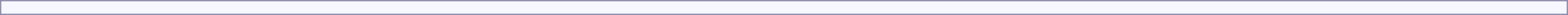<table style="border:1px solid #8888aa; background-color:#f7f8ff; padding:5px; font-size:95%; margin: 0px 12px 12px 0px; width: 100%">
</table>
